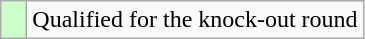<table class="wikitable">
<tr>
<td width=10px bgcolor="#ccffcc"></td>
<td>Qualified for the knock-out round</td>
</tr>
</table>
